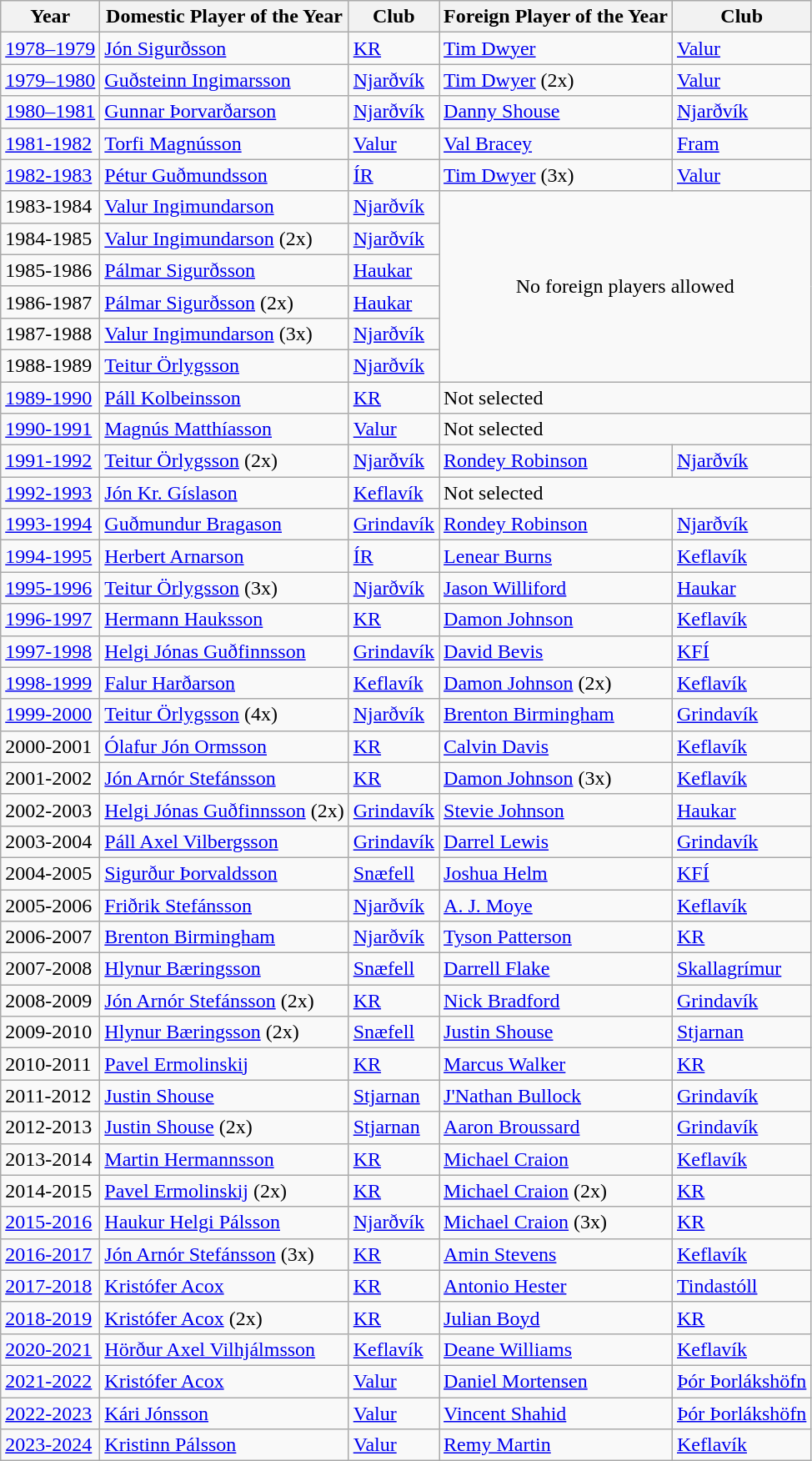<table class="wikitable sortable">
<tr>
<th>Year</th>
<th>Domestic Player of the Year</th>
<th>Club</th>
<th>Foreign Player of the Year</th>
<th>Club</th>
</tr>
<tr>
<td><a href='#'>1978–1979</a></td>
<td> <a href='#'>Jón Sigurðsson</a></td>
<td><a href='#'>KR</a></td>
<td> <a href='#'>Tim Dwyer</a></td>
<td><a href='#'>Valur</a></td>
</tr>
<tr>
<td><a href='#'>1979–1980</a></td>
<td> <a href='#'>Guðsteinn Ingimarsson</a></td>
<td><a href='#'>Njarðvík</a></td>
<td> <a href='#'>Tim Dwyer</a> (2x)</td>
<td><a href='#'>Valur</a></td>
</tr>
<tr>
<td><a href='#'>1980–1981</a></td>
<td> <a href='#'>Gunnar Þorvarðarson</a></td>
<td><a href='#'>Njarðvík</a></td>
<td> <a href='#'>Danny Shouse</a></td>
<td><a href='#'>Njarðvík</a></td>
</tr>
<tr>
<td><a href='#'>1981-1982</a></td>
<td> <a href='#'>Torfi Magnússon</a></td>
<td><a href='#'>Valur</a></td>
<td> <a href='#'>Val Bracey</a></td>
<td><a href='#'>Fram</a></td>
</tr>
<tr>
<td><a href='#'>1982-1983</a></td>
<td> <a href='#'>Pétur Guðmundsson</a></td>
<td><a href='#'>ÍR</a></td>
<td> <a href='#'>Tim Dwyer</a> (3x)</td>
<td><a href='#'>Valur</a></td>
</tr>
<tr>
<td>1983-1984</td>
<td> <a href='#'>Valur Ingimundarson</a></td>
<td><a href='#'>Njarðvík</a></td>
<td style="text-align:center;" rowspan="6" colspan="2">No foreign players allowed</td>
</tr>
<tr>
<td>1984-1985</td>
<td> <a href='#'>Valur Ingimundarson</a> (2x)</td>
<td><a href='#'>Njarðvík</a></td>
</tr>
<tr>
<td>1985-1986</td>
<td> <a href='#'>Pálmar Sigurðsson</a></td>
<td><a href='#'>Haukar</a></td>
</tr>
<tr>
<td>1986-1987</td>
<td> <a href='#'>Pálmar Sigurðsson</a> (2x)</td>
<td><a href='#'>Haukar</a></td>
</tr>
<tr>
<td>1987-1988</td>
<td> <a href='#'>Valur Ingimundarson</a> (3x)</td>
<td><a href='#'>Njarðvík</a></td>
</tr>
<tr>
<td>1988-1989</td>
<td> <a href='#'>Teitur Örlygsson</a></td>
<td><a href='#'>Njarðvík</a></td>
</tr>
<tr>
<td><a href='#'>1989-1990</a></td>
<td> <a href='#'>Páll Kolbeinsson</a></td>
<td><a href='#'>KR</a></td>
<td colspan=2>Not selected</td>
</tr>
<tr>
<td><a href='#'>1990-1991</a></td>
<td> <a href='#'>Magnús Matthíasson</a></td>
<td><a href='#'>Valur</a></td>
<td colspan=2>Not selected</td>
</tr>
<tr>
<td><a href='#'>1991-1992</a></td>
<td> <a href='#'>Teitur Örlygsson</a> (2x)</td>
<td><a href='#'>Njarðvík</a></td>
<td> <a href='#'>Rondey Robinson</a></td>
<td><a href='#'>Njarðvík</a></td>
</tr>
<tr>
<td><a href='#'>1992-1993</a></td>
<td> <a href='#'>Jón Kr. Gíslason</a></td>
<td><a href='#'>Keflavík</a></td>
<td colspan=2>Not selected</td>
</tr>
<tr>
<td><a href='#'>1993-1994</a></td>
<td> <a href='#'>Guðmundur Bragason</a></td>
<td><a href='#'>Grindavík</a></td>
<td> <a href='#'>Rondey Robinson</a></td>
<td><a href='#'>Njarðvík</a></td>
</tr>
<tr>
<td><a href='#'>1994-1995</a></td>
<td> <a href='#'>Herbert Arnarson</a></td>
<td><a href='#'>ÍR</a></td>
<td> <a href='#'>Lenear Burns</a></td>
<td><a href='#'>Keflavík</a></td>
</tr>
<tr>
<td><a href='#'>1995-1996</a></td>
<td> <a href='#'>Teitur Örlygsson</a> (3x)</td>
<td><a href='#'>Njarðvík</a></td>
<td> <a href='#'>Jason Williford</a></td>
<td><a href='#'>Haukar</a></td>
</tr>
<tr>
<td><a href='#'>1996-1997</a></td>
<td> <a href='#'>Hermann Hauksson</a></td>
<td><a href='#'>KR</a></td>
<td> <a href='#'>Damon Johnson</a></td>
<td><a href='#'>Keflavík</a></td>
</tr>
<tr>
<td><a href='#'>1997-1998</a></td>
<td> <a href='#'>Helgi Jónas Guðfinnsson</a></td>
<td><a href='#'>Grindavík</a></td>
<td> <a href='#'>David Bevis</a></td>
<td><a href='#'>KFÍ</a></td>
</tr>
<tr>
<td><a href='#'>1998-1999</a></td>
<td> <a href='#'>Falur Harðarson</a></td>
<td><a href='#'>Keflavík</a></td>
<td> <a href='#'>Damon Johnson</a> (2x)</td>
<td><a href='#'>Keflavík</a></td>
</tr>
<tr>
<td><a href='#'>1999-2000</a></td>
<td> <a href='#'>Teitur Örlygsson</a> (4x)</td>
<td><a href='#'>Njarðvík</a></td>
<td> <a href='#'>Brenton Birmingham</a></td>
<td><a href='#'>Grindavík</a></td>
</tr>
<tr>
<td>2000-2001</td>
<td> <a href='#'>Ólafur Jón Ormsson</a></td>
<td><a href='#'>KR</a></td>
<td> <a href='#'>Calvin Davis</a></td>
<td><a href='#'>Keflavík</a></td>
</tr>
<tr>
<td>2001-2002</td>
<td> <a href='#'>Jón Arnór Stefánsson</a></td>
<td><a href='#'>KR</a></td>
<td> <a href='#'>Damon Johnson</a> (3x)</td>
<td><a href='#'>Keflavík</a></td>
</tr>
<tr>
<td>2002-2003</td>
<td> <a href='#'>Helgi Jónas Guðfinnsson</a> (2x)</td>
<td><a href='#'>Grindavík</a></td>
<td> <a href='#'>Stevie Johnson</a></td>
<td><a href='#'>Haukar</a></td>
</tr>
<tr>
<td>2003-2004</td>
<td> <a href='#'>Páll Axel Vilbergsson</a></td>
<td><a href='#'>Grindavík</a></td>
<td> <a href='#'>Darrel Lewis</a></td>
<td><a href='#'>Grindavík</a></td>
</tr>
<tr>
<td>2004-2005</td>
<td> <a href='#'>Sigurður Þorvaldsson</a></td>
<td><a href='#'>Snæfell</a></td>
<td> <a href='#'>Joshua Helm</a></td>
<td><a href='#'>KFÍ</a></td>
</tr>
<tr>
<td>2005-2006</td>
<td> <a href='#'>Friðrik Stefánsson</a></td>
<td><a href='#'>Njarðvík</a></td>
<td> <a href='#'>A. J. Moye</a></td>
<td><a href='#'>Keflavík</a></td>
</tr>
<tr>
<td>2006-2007</td>
<td> <a href='#'>Brenton Birmingham</a></td>
<td><a href='#'>Njarðvík</a></td>
<td> <a href='#'>Tyson Patterson</a></td>
<td><a href='#'>KR</a></td>
</tr>
<tr>
<td>2007-2008</td>
<td> <a href='#'>Hlynur Bæringsson</a></td>
<td><a href='#'>Snæfell</a></td>
<td> <a href='#'>Darrell Flake</a></td>
<td><a href='#'>Skallagrímur</a></td>
</tr>
<tr>
<td>2008-2009</td>
<td> <a href='#'>Jón Arnór Stefánsson</a> (2x)</td>
<td><a href='#'>KR</a></td>
<td> <a href='#'>Nick Bradford</a></td>
<td><a href='#'>Grindavík</a></td>
</tr>
<tr>
<td>2009-2010</td>
<td> <a href='#'>Hlynur Bæringsson</a> (2x)</td>
<td><a href='#'>Snæfell</a></td>
<td> <a href='#'>Justin Shouse</a></td>
<td><a href='#'>Stjarnan</a></td>
</tr>
<tr>
<td>2010-2011</td>
<td> <a href='#'>Pavel Ermolinskij</a></td>
<td><a href='#'>KR</a></td>
<td> <a href='#'>Marcus Walker</a></td>
<td><a href='#'>KR</a></td>
</tr>
<tr>
<td>2011-2012</td>
<td> <a href='#'>Justin Shouse</a></td>
<td><a href='#'>Stjarnan</a></td>
<td> <a href='#'>J'Nathan Bullock</a></td>
<td><a href='#'>Grindavík</a></td>
</tr>
<tr>
<td>2012-2013</td>
<td> <a href='#'>Justin Shouse</a> (2x)</td>
<td><a href='#'>Stjarnan</a></td>
<td> <a href='#'>Aaron Broussard</a></td>
<td><a href='#'>Grindavík</a></td>
</tr>
<tr>
<td>2013-2014</td>
<td> <a href='#'>Martin Hermannsson</a></td>
<td><a href='#'>KR</a></td>
<td>  <a href='#'>Michael Craion</a></td>
<td><a href='#'>Keflavík</a></td>
</tr>
<tr>
<td>2014-2015</td>
<td> <a href='#'>Pavel Ermolinskij</a> (2x)</td>
<td><a href='#'>KR</a></td>
<td> <a href='#'>Michael Craion</a> (2x)</td>
<td><a href='#'>KR</a></td>
</tr>
<tr>
<td><a href='#'>2015-2016</a></td>
<td> <a href='#'>Haukur Helgi Pálsson</a></td>
<td><a href='#'>Njarðvík</a></td>
<td> <a href='#'>Michael Craion</a> (3x)</td>
<td><a href='#'>KR</a></td>
</tr>
<tr>
<td><a href='#'>2016-2017</a></td>
<td> <a href='#'>Jón Arnór Stefánsson</a> (3x)</td>
<td><a href='#'>KR</a></td>
<td> <a href='#'>Amin Stevens</a></td>
<td><a href='#'>Keflavík</a></td>
</tr>
<tr>
<td><a href='#'>2017-2018</a></td>
<td> <a href='#'>Kristófer Acox</a></td>
<td><a href='#'>KR</a></td>
<td> <a href='#'>Antonio Hester</a></td>
<td><a href='#'>Tindastóll</a></td>
</tr>
<tr>
<td><a href='#'>2018-2019</a></td>
<td> <a href='#'>Kristófer Acox</a> (2x)</td>
<td><a href='#'>KR</a></td>
<td> <a href='#'>Julian Boyd</a></td>
<td><a href='#'>KR</a></td>
</tr>
<tr>
<td><a href='#'>2020-2021</a></td>
<td> <a href='#'>Hörður Axel Vilhjálmsson</a></td>
<td><a href='#'>Keflavík</a></td>
<td> <a href='#'>Deane Williams</a></td>
<td><a href='#'>Keflavík</a></td>
</tr>
<tr>
<td><a href='#'>2021-2022</a></td>
<td> <a href='#'>Kristófer Acox</a></td>
<td><a href='#'>Valur</a></td>
<td> <a href='#'>Daniel Mortensen</a></td>
<td><a href='#'>Þór Þorlákshöfn</a></td>
</tr>
<tr>
<td><a href='#'>2022-2023</a></td>
<td> <a href='#'>Kári Jónsson</a></td>
<td><a href='#'>Valur</a></td>
<td> <a href='#'>Vincent Shahid</a></td>
<td><a href='#'>Þór Þorlákshöfn</a></td>
</tr>
<tr>
<td><a href='#'>2023-2024</a></td>
<td> <a href='#'>Kristinn Pálsson</a></td>
<td><a href='#'>Valur</a></td>
<td> <a href='#'>Remy Martin</a></td>
<td><a href='#'>Keflavík</a></td>
</tr>
</table>
